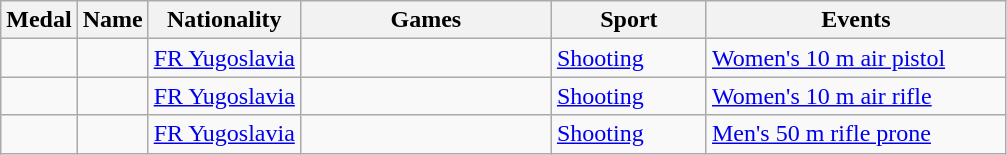<table class="wikitable sortable">
<tr>
<th scope="col">Medal</th>
<th scope="col">Name</th>
<th scope="col">Nationality</th>
<th scope="col" style="width:10em">Games</th>
<th scope="col" style="width:6em">Sport</th>
<th scope="col" style="width:12em">Events</th>
</tr>
<tr>
<td></td>
<td></td>
<td><a href='#'>FR Yugoslavia</a></td>
<td></td>
<td><a href='#'>Shooting</a></td>
<td><a href='#'>Women's 10 m air pistol</a></td>
</tr>
<tr>
<td></td>
<td></td>
<td><a href='#'>FR Yugoslavia</a></td>
<td></td>
<td><a href='#'>Shooting</a></td>
<td><a href='#'>Women's 10 m air rifle</a></td>
</tr>
<tr>
<td></td>
<td></td>
<td><a href='#'>FR Yugoslavia</a></td>
<td></td>
<td><a href='#'>Shooting</a></td>
<td><a href='#'>Men's 50 m rifle prone</a></td>
</tr>
</table>
